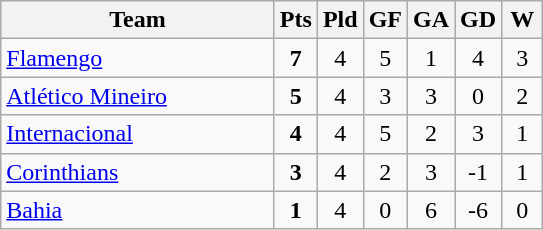<table class="wikitable" style="text-align: center;">
<tr>
<th width="175">Team</th>
<th width="20">Pts</th>
<th width="20">Pld</th>
<th width="20">GF</th>
<th width="20">GA</th>
<th width="20">GD</th>
<th width="20">W</th>
</tr>
<tr>
<td style="text-align:left;"><a href='#'>Flamengo</a></td>
<td><strong>7</strong></td>
<td>4</td>
<td>5</td>
<td>1</td>
<td>4</td>
<td>3</td>
</tr>
<tr>
<td style="text-align:left;"><a href='#'>Atlético Mineiro</a></td>
<td><strong>5</strong></td>
<td>4</td>
<td>3</td>
<td>3</td>
<td>0</td>
<td>2</td>
</tr>
<tr>
<td style="text-align:left;"><a href='#'>Internacional</a></td>
<td><strong>4</strong></td>
<td>4</td>
<td>5</td>
<td>2</td>
<td>3</td>
<td>1</td>
</tr>
<tr>
<td style="text-align:left;"><a href='#'>Corinthians</a></td>
<td><strong>3</strong></td>
<td>4</td>
<td>2</td>
<td>3</td>
<td>-1</td>
<td>1</td>
</tr>
<tr>
<td style="text-align:left;"><a href='#'>Bahia</a></td>
<td><strong>1</strong></td>
<td>4</td>
<td>0</td>
<td>6</td>
<td>-6</td>
<td>0</td>
</tr>
</table>
